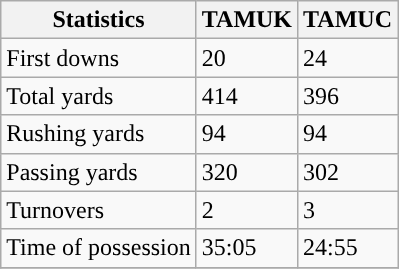<table class="wikitable" style="float: left;">
<tr>
<th>Statistics</th>
<th>TAMUK</th>
<th>TAMUC</th>
</tr>
<tr>
<td>First downs</td>
<td>20</td>
<td>24</td>
</tr>
<tr>
<td>Total yards</td>
<td>414</td>
<td>396</td>
</tr>
<tr>
<td>Rushing yards</td>
<td>94</td>
<td>94</td>
</tr>
<tr>
<td>Passing yards</td>
<td>320</td>
<td>302</td>
</tr>
<tr>
<td>Turnovers</td>
<td>2</td>
<td>3</td>
</tr>
<tr>
<td>Time of possession</td>
<td>35:05</td>
<td>24:55</td>
</tr>
<tr>
</tr>
</table>
